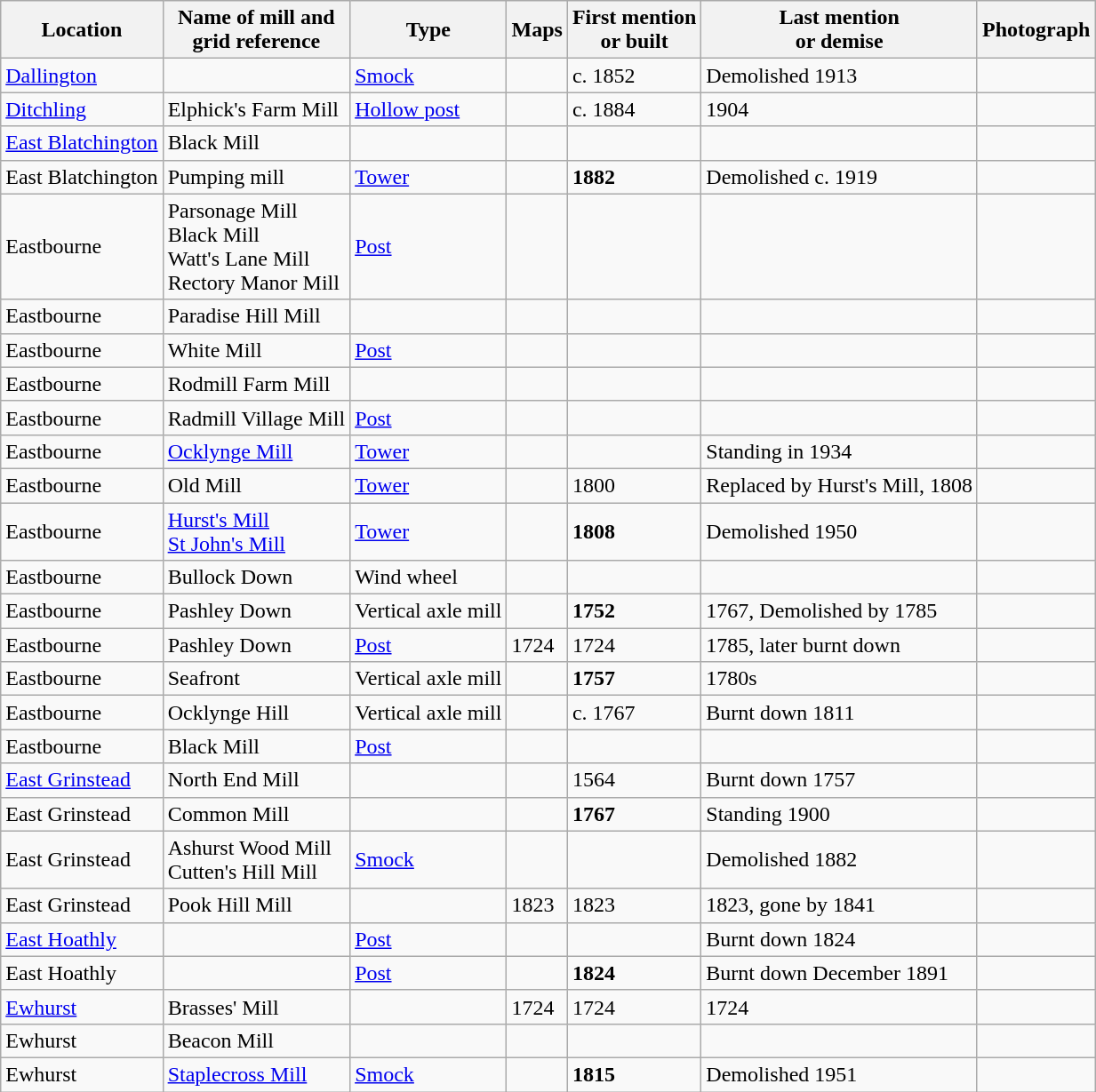<table class="wikitable">
<tr>
<th>Location</th>
<th>Name of mill and<br>grid reference</th>
<th>Type</th>
<th>Maps</th>
<th>First mention<br>or built</th>
<th>Last mention<br> or demise</th>
<th>Photograph</th>
</tr>
<tr>
<td><a href='#'>Dallington</a></td>
<td><br></td>
<td><a href='#'>Smock</a></td>
<td></td>
<td>c. 1852</td>
<td>Demolished 1913<br></td>
<td></td>
</tr>
<tr>
<td><a href='#'>Ditchling</a></td>
<td>Elphick's Farm Mill</td>
<td><a href='#'>Hollow post</a></td>
<td></td>
<td>c. 1884</td>
<td>1904</td>
<td></td>
</tr>
<tr>
<td><a href='#'>East Blatchington</a></td>
<td>Black Mill</td>
<td></td>
<td></td>
<td></td>
<td></td>
<td></td>
</tr>
<tr>
<td>East Blatchington</td>
<td>Pumping mill</td>
<td><a href='#'>Tower</a></td>
<td></td>
<td><strong>1882</strong></td>
<td>Demolished c. 1919</td>
<td></td>
</tr>
<tr>
<td>Eastbourne</td>
<td>Parsonage Mill<br>Black Mill<br>Watt's Lane Mill<br>Rectory Manor Mill</td>
<td><a href='#'>Post</a></td>
<td></td>
<td></td>
<td></td>
<td></td>
</tr>
<tr>
<td>Eastbourne</td>
<td>Paradise Hill Mill</td>
<td></td>
<td></td>
<td></td>
<td></td>
<td></td>
</tr>
<tr>
<td>Eastbourne</td>
<td>White Mill</td>
<td><a href='#'>Post</a></td>
<td></td>
<td></td>
<td></td>
<td></td>
</tr>
<tr>
<td>Eastbourne</td>
<td>Rodmill Farm Mill</td>
<td></td>
<td></td>
<td></td>
<td></td>
<td></td>
</tr>
<tr>
<td>Eastbourne</td>
<td>Radmill Village Mill</td>
<td><a href='#'>Post</a></td>
<td></td>
<td></td>
<td></td>
<td></td>
</tr>
<tr>
<td>Eastbourne</td>
<td><a href='#'>Ocklynge Mill</a></td>
<td><a href='#'>Tower</a></td>
<td></td>
<td></td>
<td>Standing in 1934</td>
<td></td>
</tr>
<tr>
<td>Eastbourne</td>
<td>Old Mill</td>
<td><a href='#'>Tower</a></td>
<td></td>
<td>1800</td>
<td>Replaced by Hurst's Mill, 1808</td>
<td></td>
</tr>
<tr>
<td>Eastbourne</td>
<td><a href='#'>Hurst's Mill<br>St John's Mill</a></td>
<td><a href='#'>Tower</a></td>
<td></td>
<td><strong>1808</strong></td>
<td>Demolished 1950</td>
<td></td>
</tr>
<tr>
<td>Eastbourne</td>
<td>Bullock Down</td>
<td>Wind wheel</td>
<td></td>
<td></td>
<td></td>
<td></td>
</tr>
<tr>
<td>Eastbourne</td>
<td>Pashley Down</td>
<td>Vertical axle mill</td>
<td></td>
<td><strong>1752</strong></td>
<td>1767, Demolished by 1785</td>
<td></td>
</tr>
<tr>
<td>Eastbourne</td>
<td>Pashley Down</td>
<td><a href='#'>Post</a></td>
<td>1724</td>
<td>1724</td>
<td>1785, later burnt down</td>
<td></td>
</tr>
<tr>
<td>Eastbourne</td>
<td>Seafront</td>
<td>Vertical axle mill</td>
<td></td>
<td><strong>1757</strong></td>
<td>1780s</td>
<td></td>
</tr>
<tr>
<td>Eastbourne</td>
<td>Ocklynge Hill</td>
<td>Vertical axle mill</td>
<td></td>
<td>c. 1767</td>
<td>Burnt down 1811</td>
<td></td>
</tr>
<tr>
<td>Eastbourne</td>
<td>Black Mill</td>
<td><a href='#'>Post</a></td>
<td></td>
<td></td>
<td></td>
<td></td>
</tr>
<tr>
<td><a href='#'>East Grinstead</a></td>
<td>North End Mill</td>
<td></td>
<td></td>
<td>1564</td>
<td>Burnt down 1757</td>
<td></td>
</tr>
<tr>
<td>East Grinstead</td>
<td>Common Mill</td>
<td></td>
<td></td>
<td><strong>1767</strong></td>
<td>Standing 1900</td>
<td></td>
</tr>
<tr>
<td>East Grinstead</td>
<td>Ashurst Wood Mill<br>Cutten's Hill Mill</td>
<td><a href='#'>Smock</a></td>
<td></td>
<td></td>
<td>Demolished 1882</td>
<td></td>
</tr>
<tr>
<td>East Grinstead</td>
<td>Pook Hill Mill</td>
<td></td>
<td>1823</td>
<td>1823</td>
<td>1823, gone by 1841</td>
<td></td>
</tr>
<tr>
<td><a href='#'>East Hoathly</a></td>
<td></td>
<td><a href='#'>Post</a></td>
<td></td>
<td></td>
<td>Burnt down 1824</td>
<td></td>
</tr>
<tr>
<td>East Hoathly</td>
<td></td>
<td><a href='#'>Post</a></td>
<td></td>
<td><strong>1824</strong></td>
<td>Burnt down December 1891</td>
<td></td>
</tr>
<tr>
<td><a href='#'>Ewhurst</a></td>
<td>Brasses' Mill</td>
<td></td>
<td>1724</td>
<td>1724</td>
<td>1724</td>
<td></td>
</tr>
<tr>
<td>Ewhurst</td>
<td>Beacon Mill</td>
<td></td>
<td></td>
<td></td>
<td></td>
<td></td>
</tr>
<tr>
<td>Ewhurst</td>
<td><a href='#'>Staplecross Mill</a></td>
<td><a href='#'>Smock</a></td>
<td></td>
<td><strong>1815</strong></td>
<td>Demolished 1951</td>
<td></td>
</tr>
</table>
